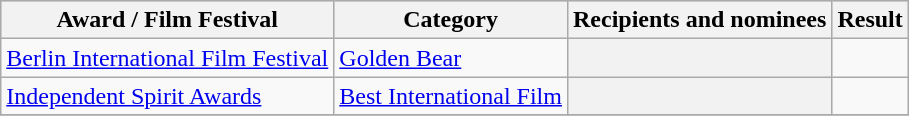<table class="wikitable plainrowheaders sortable">
<tr style="background:#ccc; text-align:center;">
<th scope="col">Award / Film Festival</th>
<th scope="col">Category</th>
<th scope="col">Recipients and nominees</th>
<th scope="col">Result</th>
</tr>
<tr>
<td><a href='#'>Berlin International Film Festival</a></td>
<td><a href='#'>Golden Bear</a></td>
<th></th>
<td></td>
</tr>
<tr>
<td><a href='#'>Independent Spirit Awards</a></td>
<td><a href='#'>Best International Film</a></td>
<th></th>
<td></td>
</tr>
<tr>
</tr>
</table>
